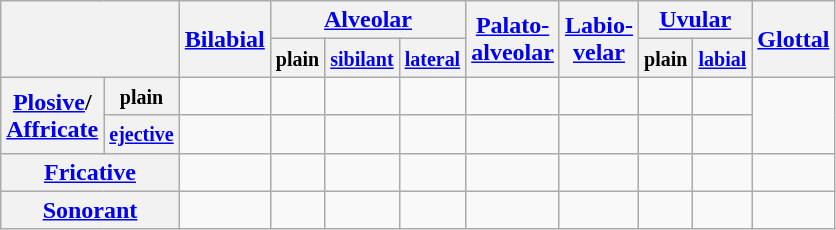<table class="wikitable" style="text-align:center">
<tr>
<th colspan="2" rowspan="2"></th>
<th rowspan="2"><a href='#'>Bilabial</a></th>
<th colspan="3"><a href='#'>Alveolar</a></th>
<th rowspan="2"><a href='#'>Palato-<br>alveolar</a></th>
<th rowspan="2"><a href='#'>Labio-<br>velar</a></th>
<th colspan="2"><a href='#'>Uvular</a></th>
<th rowspan="2"><a href='#'>Glottal</a></th>
</tr>
<tr>
<th><small>plain</small></th>
<th><small><a href='#'>sibilant</a></small></th>
<th><small><a href='#'>lateral</a></small></th>
<th><small>plain</small></th>
<th><small><a href='#'>labial</a></small></th>
</tr>
<tr>
<th rowspan="2"><a href='#'>Plosive</a>/<br><a href='#'>Affricate</a></th>
<th><small> plain</small></th>
<td></td>
<td></td>
<td></td>
<td></td>
<td></td>
<td></td>
<td></td>
<td></td>
<td rowspan="2"></td>
</tr>
<tr>
<th><small><a href='#'>ejective</a></small></th>
<td></td>
<td></td>
<td></td>
<td></td>
<td></td>
<td></td>
<td></td>
<td></td>
</tr>
<tr>
<th colspan="2"><a href='#'>Fricative</a></th>
<td></td>
<td></td>
<td></td>
<td></td>
<td></td>
<td></td>
<td></td>
<td></td>
<td></td>
</tr>
<tr>
<th colspan="2"><a href='#'>Sonorant</a></th>
<td></td>
<td></td>
<td></td>
<td></td>
<td></td>
<td></td>
<td></td>
<td></td>
<td></td>
</tr>
</table>
